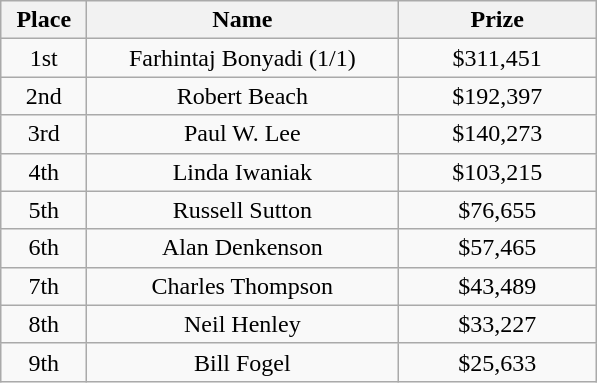<table class="wikitable">
<tr>
<th width="50">Place</th>
<th width="200">Name</th>
<th width="125">Prize</th>
</tr>
<tr>
<td align = "center">1st</td>
<td align = "center">Farhintaj Bonyadi (1/1)</td>
<td align = "center">$311,451</td>
</tr>
<tr>
<td align = "center">2nd</td>
<td align = "center">Robert Beach</td>
<td align = "center">$192,397</td>
</tr>
<tr>
<td align = "center">3rd</td>
<td align = "center">Paul W. Lee</td>
<td align = "center">$140,273</td>
</tr>
<tr>
<td align = "center">4th</td>
<td align = "center">Linda Iwaniak</td>
<td align = "center">$103,215</td>
</tr>
<tr>
<td align = "center">5th</td>
<td align = "center">Russell Sutton</td>
<td align = "center">$76,655</td>
</tr>
<tr>
<td align = "center">6th</td>
<td align = "center">Alan Denkenson</td>
<td align = "center">$57,465</td>
</tr>
<tr>
<td align = "center">7th</td>
<td align = "center">Charles Thompson</td>
<td align = "center">$43,489</td>
</tr>
<tr>
<td align = "center">8th</td>
<td align = "center">Neil Henley</td>
<td align = "center">$33,227</td>
</tr>
<tr>
<td align = "center">9th</td>
<td align = "center">Bill Fogel</td>
<td align = "center">$25,633</td>
</tr>
</table>
